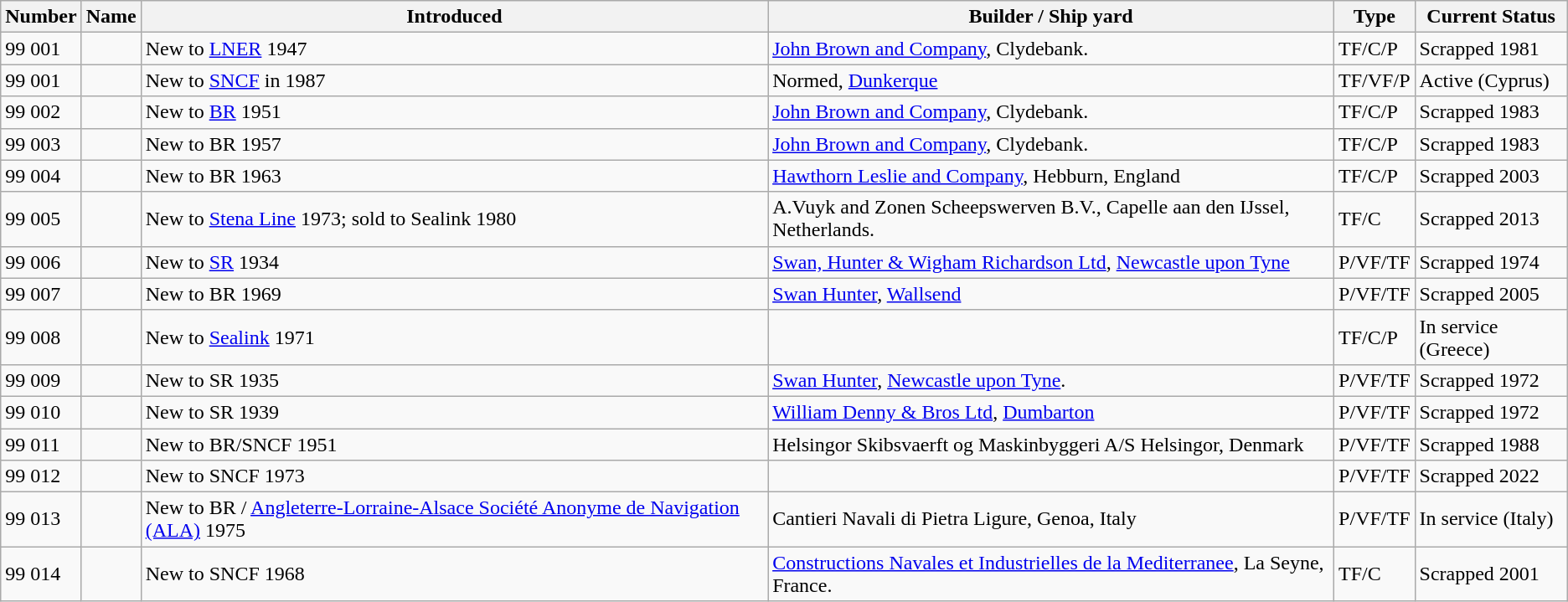<table class="wikitable" border="1">
<tr>
<th>Number</th>
<th>Name</th>
<th>Introduced</th>
<th>Builder / Ship yard</th>
<th>Type</th>
<th>Current Status</th>
</tr>
<tr>
<td>99 001</td>
<td></td>
<td>New to <a href='#'>LNER</a> 1947</td>
<td><a href='#'>John Brown and Company</a>, Clydebank.</td>
<td>TF/C/P</td>
<td>Scrapped 1981</td>
</tr>
<tr>
<td>99 001</td>
<td></td>
<td>New to <a href='#'>SNCF</a> in 1987</td>
<td>Normed, <a href='#'>Dunkerque</a></td>
<td>TF/VF/P</td>
<td>Active (Cyprus)</td>
</tr>
<tr>
<td>99 002</td>
<td></td>
<td>New to <a href='#'>BR</a> 1951</td>
<td><a href='#'>John Brown and Company</a>, Clydebank.</td>
<td>TF/C/P</td>
<td>Scrapped 1983</td>
</tr>
<tr>
<td>99 003</td>
<td></td>
<td>New to BR 1957</td>
<td><a href='#'>John Brown and Company</a>, Clydebank.</td>
<td>TF/C/P</td>
<td>Scrapped 1983</td>
</tr>
<tr>
<td>99 004</td>
<td></td>
<td>New to BR 1963</td>
<td><a href='#'>Hawthorn Leslie and Company</a>, Hebburn, England</td>
<td>TF/C/P</td>
<td>Scrapped 2003</td>
</tr>
<tr>
<td>99 005</td>
<td></td>
<td>New to <a href='#'>Stena Line</a> 1973; sold to Sealink 1980</td>
<td>A.Vuyk and Zonen Scheepswerven B.V., Capelle aan den IJssel, Netherlands.</td>
<td>TF/C</td>
<td>Scrapped 2013</td>
</tr>
<tr>
<td>99 006</td>
<td></td>
<td>New to <a href='#'>SR</a> 1934</td>
<td><a href='#'>Swan, Hunter & Wigham Richardson Ltd</a>, <a href='#'>Newcastle upon Tyne</a></td>
<td>P/VF/TF</td>
<td>Scrapped 1974</td>
</tr>
<tr>
<td>99 007</td>
<td></td>
<td>New to BR 1969</td>
<td><a href='#'>Swan Hunter</a>, <a href='#'>Wallsend</a></td>
<td>P/VF/TF</td>
<td>Scrapped 2005</td>
</tr>
<tr>
<td>99 008</td>
<td></td>
<td>New to <a href='#'>Sealink</a> 1971</td>
<td></td>
<td>TF/C/P</td>
<td>In service (Greece)</td>
</tr>
<tr>
<td>99 009</td>
<td></td>
<td>New to SR 1935</td>
<td><a href='#'>Swan Hunter</a>, <a href='#'>Newcastle upon Tyne</a>.</td>
<td>P/VF/TF</td>
<td>Scrapped 1972</td>
</tr>
<tr>
<td>99 010</td>
<td></td>
<td>New to SR 1939</td>
<td><a href='#'>William Denny & Bros Ltd</a>, <a href='#'>Dumbarton</a></td>
<td>P/VF/TF</td>
<td>Scrapped 1972</td>
</tr>
<tr>
<td>99 011</td>
<td></td>
<td>New to BR/SNCF 1951</td>
<td>Helsingor Skibsvaerft og Maskinbyggeri A/S Helsingor, Denmark</td>
<td>P/VF/TF</td>
<td>Scrapped 1988</td>
</tr>
<tr>
<td>99 012</td>
<td></td>
<td>New to SNCF 1973</td>
<td></td>
<td>P/VF/TF</td>
<td>Scrapped 2022</td>
</tr>
<tr>
<td>99 013</td>
<td></td>
<td>New to BR / <a href='#'>Angleterre-Lorraine-Alsace Société Anonyme de Navigation (ALA)</a> 1975</td>
<td>Cantieri Navali di Pietra Ligure, Genoa, Italy</td>
<td>P/VF/TF</td>
<td>In service (Italy)</td>
</tr>
<tr>
<td>99 014</td>
<td></td>
<td>New to SNCF 1968</td>
<td><a href='#'>Constructions Navales et Industrielles de la Mediterranee</a>, La Seyne, France.</td>
<td>TF/C</td>
<td>Scrapped 2001</td>
</tr>
</table>
